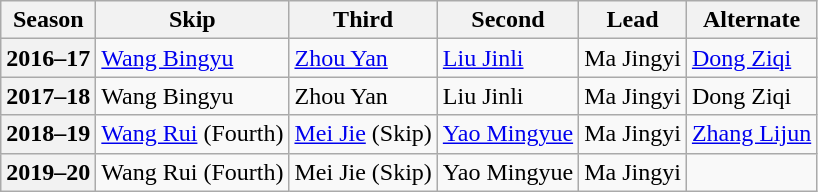<table class="wikitable">
<tr>
<th scope="col">Season</th>
<th scope="col">Skip</th>
<th scope="col">Third</th>
<th scope="col">Second</th>
<th scope="col">Lead</th>
<th scope="col">Alternate</th>
</tr>
<tr>
<th scope="row">2016–17</th>
<td><a href='#'>Wang Bingyu</a></td>
<td><a href='#'>Zhou Yan</a></td>
<td><a href='#'>Liu Jinli</a></td>
<td>Ma Jingyi</td>
<td><a href='#'>Dong Ziqi</a></td>
</tr>
<tr>
<th scope="row">2017–18</th>
<td>Wang Bingyu</td>
<td>Zhou Yan</td>
<td>Liu Jinli</td>
<td>Ma Jingyi</td>
<td>Dong Ziqi</td>
</tr>
<tr>
<th scope="row">2018–19</th>
<td><a href='#'>Wang Rui</a> (Fourth)</td>
<td><a href='#'>Mei Jie</a> (Skip)</td>
<td><a href='#'>Yao Mingyue</a></td>
<td>Ma Jingyi</td>
<td><a href='#'>Zhang Lijun</a></td>
</tr>
<tr>
<th scope="row">2019–20</th>
<td>Wang Rui (Fourth)</td>
<td>Mei Jie (Skip)</td>
<td>Yao Mingyue</td>
<td>Ma Jingyi</td>
<td></td>
</tr>
</table>
